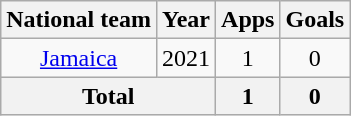<table class=wikitable style="text-align: center">
<tr>
<th>National team</th>
<th>Year</th>
<th>Apps</th>
<th>Goals</th>
</tr>
<tr>
<td rowspan="1"><a href='#'>Jamaica</a></td>
<td>2021</td>
<td>1</td>
<td>0</td>
</tr>
<tr>
<th colspan="2">Total</th>
<th>1</th>
<th>0</th>
</tr>
</table>
